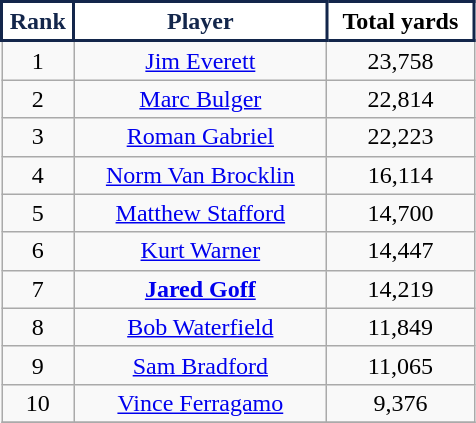<table class="wikitable" style="text-align:center">
<tr>
<th width=40px style="background:#ffffff;color:#13264B;border:2px solid #13264B">Rank</th>
<th width=160px style="background:#ffffff;color:#13264B;border:2px solid #13264B">Player</th>
<th width=90px style="background:#ffffff;color:##13264B;border:2px solid #13264B">Total yards</th>
</tr>
<tr>
<td>1</td>
<td><a href='#'>Jim Everett</a></td>
<td>23,758</td>
</tr>
<tr>
<td>2</td>
<td><a href='#'>Marc Bulger</a></td>
<td>22,814</td>
</tr>
<tr>
<td>3</td>
<td><a href='#'>Roman Gabriel</a></td>
<td>22,223</td>
</tr>
<tr>
<td>4</td>
<td><a href='#'>Norm Van Brocklin</a></td>
<td>16,114</td>
</tr>
<tr>
<td>5</td>
<td><a href='#'>Matthew Stafford</a></td>
<td>14,700</td>
</tr>
<tr>
<td>6</td>
<td><a href='#'>Kurt Warner</a></td>
<td>14,447</td>
</tr>
<tr>
<td>7</td>
<td><strong><a href='#'>Jared Goff</a></strong></td>
<td>14,219</td>
</tr>
<tr>
<td>8</td>
<td><a href='#'>Bob Waterfield</a></td>
<td>11,849</td>
</tr>
<tr>
<td>9</td>
<td><a href='#'>Sam Bradford</a></td>
<td>11,065</td>
</tr>
<tr>
<td>10</td>
<td><a href='#'>Vince Ferragamo</a></td>
<td>9,376</td>
</tr>
<tr>
</tr>
</table>
